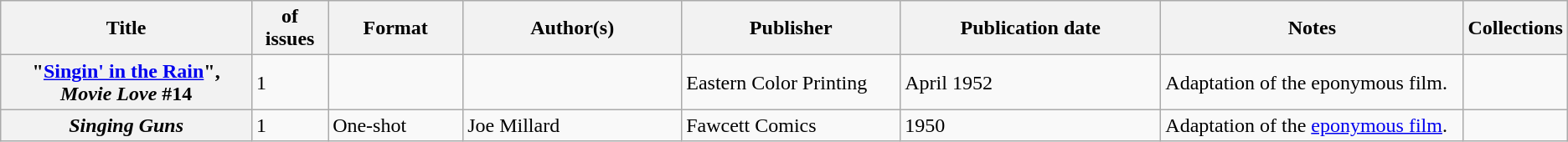<table class="wikitable">
<tr>
<th>Title</th>
<th style="width:40pt"> of issues</th>
<th style="width:75pt">Format</th>
<th style="width:125pt">Author(s)</th>
<th style="width:125pt">Publisher</th>
<th style="width:150pt">Publication date</th>
<th style="width:175pt">Notes</th>
<th>Collections</th>
</tr>
<tr>
<th>"<a href='#'>Singin' in the Rain</a>", <em>Movie Love</em> #14</th>
<td>1</td>
<td></td>
<td></td>
<td>Eastern Color Printing</td>
<td>April 1952</td>
<td>Adaptation of the eponymous film.</td>
<td></td>
</tr>
<tr>
<th><em>Singing Guns</em></th>
<td>1</td>
<td>One-shot</td>
<td>Joe Millard</td>
<td>Fawcett Comics</td>
<td>1950</td>
<td>Adaptation of the <a href='#'>eponymous film</a>.</td>
<td></td>
</tr>
</table>
